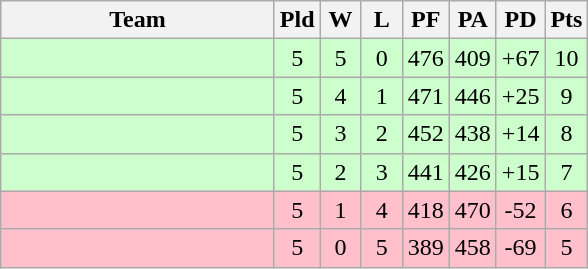<table class="wikitable" style="text-align:center;">
<tr>
<th width=175>Team</th>
<th width=20  abbr="Played">Pld</th>
<th width=20  abbr="Won">W</th>
<th width=20  abbr="Lost">L</th>
<th width=20  abbr="Points">PF</th>
<th width=20  abbr="Points Against">PA</th>
<th width=20  abbr="Points Difference">PD</th>
<th width=20  abbr="Points">Pts</th>
</tr>
<tr bgcolor="ccffcc">
<td style="text-align:left;"></td>
<td>5</td>
<td>5</td>
<td>0</td>
<td>476</td>
<td>409</td>
<td>+67</td>
<td>10</td>
</tr>
<tr bgcolor="ccffcc">
<td style="text-align:left;"></td>
<td>5</td>
<td>4</td>
<td>1</td>
<td>471</td>
<td>446</td>
<td>+25</td>
<td>9</td>
</tr>
<tr bgcolor="ccffcc">
<td style="text-align:left;"></td>
<td>5</td>
<td>3</td>
<td>2</td>
<td>452</td>
<td>438</td>
<td>+14</td>
<td>8</td>
</tr>
<tr bgcolor="ccffcc">
<td style="text-align:left;"></td>
<td>5</td>
<td>2</td>
<td>3</td>
<td>441</td>
<td>426</td>
<td>+15</td>
<td>7</td>
</tr>
<tr bgcolor="pink">
<td style="text-align:left;"></td>
<td>5</td>
<td>1</td>
<td>4</td>
<td>418</td>
<td>470</td>
<td>-52</td>
<td>6</td>
</tr>
<tr bgcolor="pink">
<td style="text-align:left;"></td>
<td>5</td>
<td>0</td>
<td>5</td>
<td>389</td>
<td>458</td>
<td>-69</td>
<td>5</td>
</tr>
</table>
